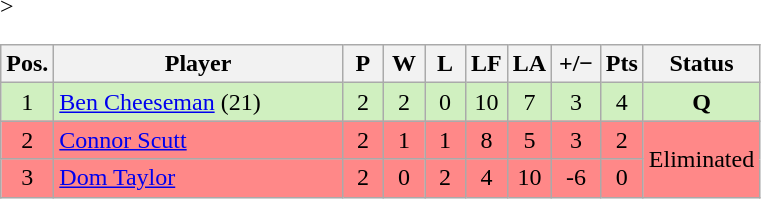<table class="wikitable" style="text-align:center; margin: 1em auto 1em auto, align:left">
<tr>
<th width=20>Pos.</th>
<th width=185>Player</th>
<th width=20>P</th>
<th width=20>W</th>
<th width=20>L</th>
<th width=20>LF</th>
<th width=20>LA</th>
<th width=25>+/−</th>
<th width=20>Pts</th>
<th width=70>Status</th>
</tr>
<tr style="background:#D0F0C0;" -->>
<td>1</td>
<td align=left> <a href='#'>Ben Cheeseman</a> (21)</td>
<td>2</td>
<td>2</td>
<td>0</td>
<td>10</td>
<td>7</td>
<td>3</td>
<td>4</td>
<td rowspan=1><strong>Q</strong></td>
</tr>
<tr style="background:#FF8888; -->">
<td>2</td>
<td align=left> <a href='#'>Connor Scutt</a></td>
<td>2</td>
<td>1</td>
<td>1</td>
<td>8</td>
<td>5</td>
<td>3</td>
<td>2</td>
<td rowspan=2>Eliminated</td>
</tr>
<tr style="background:#FF8888; -->">
<td>3</td>
<td align=left> <a href='#'>Dom Taylor</a></td>
<td>2</td>
<td>0</td>
<td>2</td>
<td>4</td>
<td>10</td>
<td>-6</td>
<td>0</td>
</tr>
</table>
